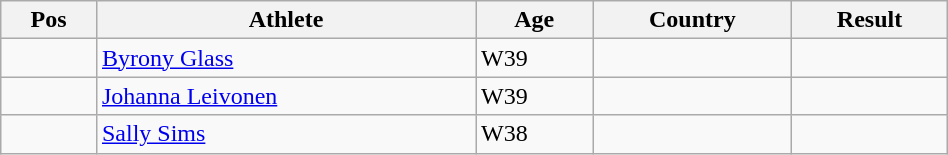<table class="wikitable"  style="text-align:center; width:50%;">
<tr>
<th>Pos</th>
<th>Athlete</th>
<th>Age</th>
<th>Country</th>
<th>Result</th>
</tr>
<tr>
<td align=center></td>
<td align=left><a href='#'>Byrony Glass</a></td>
<td align=left>W39</td>
<td align=left></td>
<td></td>
</tr>
<tr>
<td align=center></td>
<td align=left><a href='#'>Johanna Leivonen</a></td>
<td align=left>W39</td>
<td align=left></td>
<td></td>
</tr>
<tr>
<td align=center></td>
<td align=left><a href='#'>Sally Sims</a></td>
<td align=left>W38</td>
<td align=left></td>
<td></td>
</tr>
</table>
